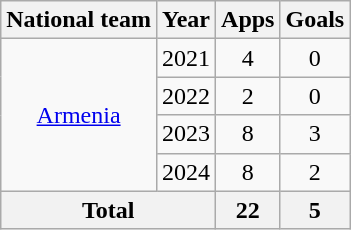<table class=wikitable style="text-align: center">
<tr>
<th>National team</th>
<th>Year</th>
<th>Apps</th>
<th>Goals</th>
</tr>
<tr>
<td rowspan="4"><a href='#'>Armenia</a></td>
<td>2021</td>
<td>4</td>
<td>0</td>
</tr>
<tr>
<td>2022</td>
<td>2</td>
<td>0</td>
</tr>
<tr>
<td>2023</td>
<td>8</td>
<td>3</td>
</tr>
<tr>
<td>2024</td>
<td>8</td>
<td>2</td>
</tr>
<tr>
<th colspan="2">Total</th>
<th>22</th>
<th>5</th>
</tr>
</table>
